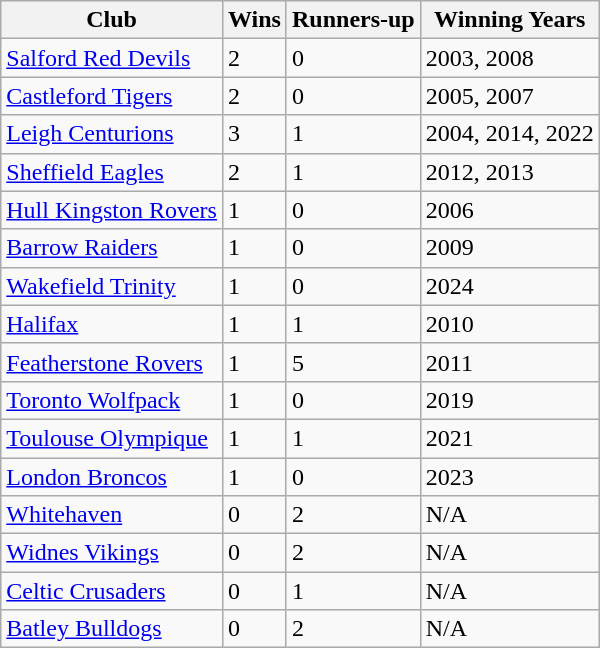<table class="wikitable sortable">
<tr>
<th>Club</th>
<th>Wins</th>
<th>Runners-up</th>
<th>Winning Years</th>
</tr>
<tr>
<td> <a href='#'>Salford Red Devils</a></td>
<td>2</td>
<td>0</td>
<td>2003, 2008</td>
</tr>
<tr>
<td> <a href='#'>Castleford Tigers</a></td>
<td>2</td>
<td>0</td>
<td>2005, 2007</td>
</tr>
<tr>
<td> <a href='#'>Leigh Centurions</a></td>
<td>3</td>
<td>1</td>
<td>2004, 2014, 2022</td>
</tr>
<tr>
<td> <a href='#'>Sheffield Eagles</a></td>
<td>2</td>
<td>1</td>
<td>2012, 2013</td>
</tr>
<tr>
<td> <a href='#'>Hull Kingston Rovers</a></td>
<td>1</td>
<td>0</td>
<td>2006</td>
</tr>
<tr>
<td> <a href='#'>Barrow Raiders</a></td>
<td>1</td>
<td>0</td>
<td>2009</td>
</tr>
<tr>
<td> <a href='#'>Wakefield Trinity</a></td>
<td>1</td>
<td>0</td>
<td>2024</td>
</tr>
<tr>
<td> <a href='#'>Halifax</a></td>
<td>1</td>
<td>1</td>
<td>2010</td>
</tr>
<tr>
<td> <a href='#'>Featherstone Rovers</a></td>
<td>1</td>
<td>5</td>
<td>2011</td>
</tr>
<tr>
<td> <a href='#'>Toronto Wolfpack</a></td>
<td>1</td>
<td>0</td>
<td>2019</td>
</tr>
<tr>
<td> <a href='#'>Toulouse Olympique</a></td>
<td>1</td>
<td>1</td>
<td>2021</td>
</tr>
<tr>
<td> <a href='#'>London Broncos</a></td>
<td>1</td>
<td>0</td>
<td>2023</td>
</tr>
<tr>
<td> <a href='#'>Whitehaven</a></td>
<td>0</td>
<td>2</td>
<td>N/A</td>
</tr>
<tr>
<td> <a href='#'>Widnes Vikings</a></td>
<td>0</td>
<td>2</td>
<td>N/A</td>
</tr>
<tr>
<td> <a href='#'>Celtic Crusaders</a></td>
<td>0</td>
<td>1</td>
<td>N/A</td>
</tr>
<tr>
<td> <a href='#'>Batley Bulldogs</a></td>
<td>0</td>
<td>2</td>
<td>N/A</td>
</tr>
</table>
